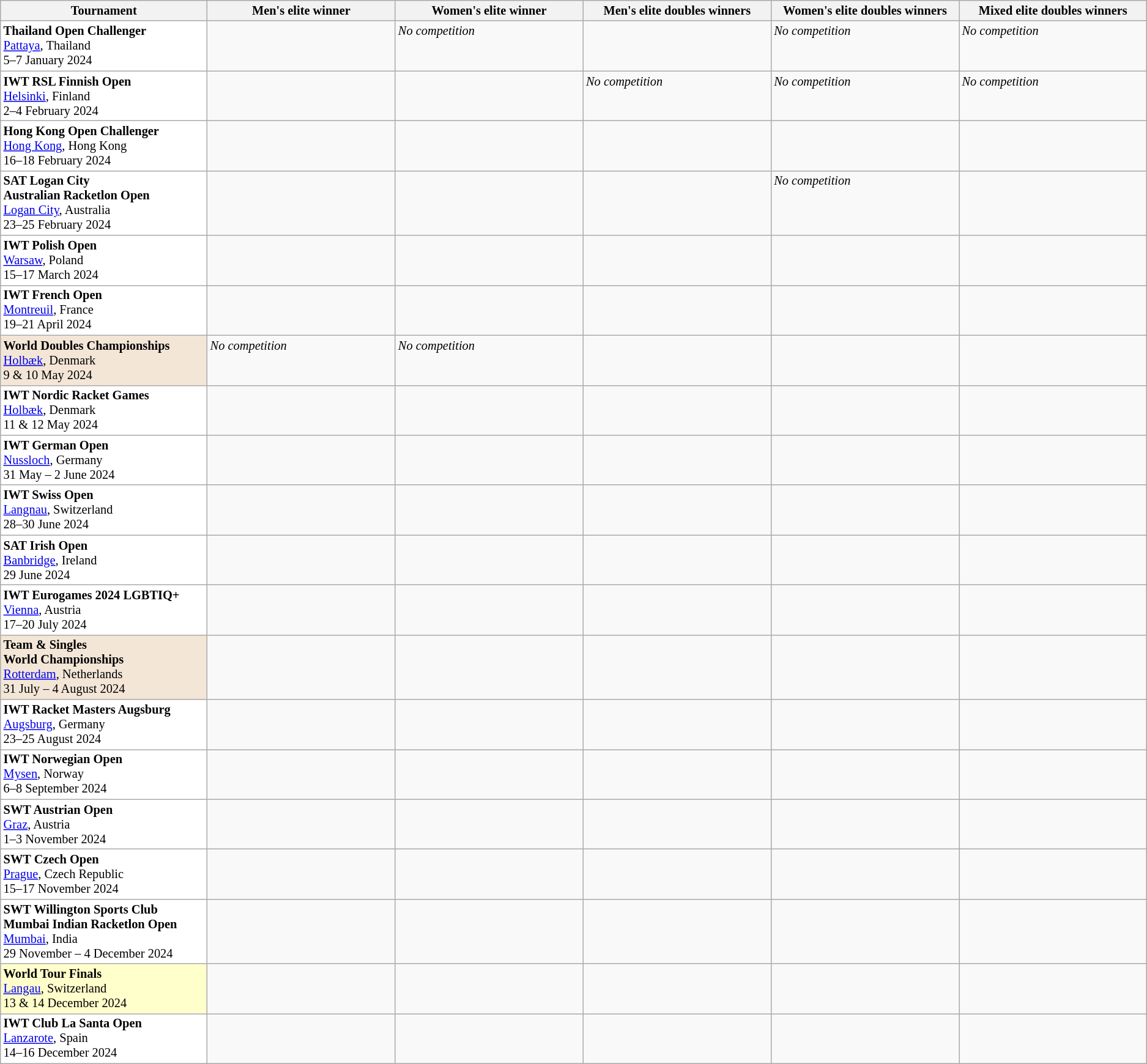<table class="wikitable sortable nowrap" style=font-size:85%>
<tr>
<th width=230>Tournament</th>
<th width=210>Men's elite winner</th>
<th width=210>Women's elite winner</th>
<th width=210>Men's elite doubles winners</th>
<th width=210>Women's elite doubles winners</th>
<th width=210>Mixed elite doubles winners</th>
</tr>
<tr valign=top>
<td style="background:#ffffff;"><strong>Thailand Open Challenger</strong><br><a href='#'>Pattaya</a>, Thailand<br>5–7 January 2024</td>
<td></td>
<td><em>No competition</em></td>
<td><br></td>
<td><em>No competition</em></td>
<td><em>No competition</em></td>
</tr>
<tr valign=top>
<td style="background:#ffffff;"><strong>IWT RSL Finnish Open</strong><br> <a href='#'>Helsinki</a>, Finland<br>2–4 February 2024</td>
<td></td>
<td></td>
<td><em>No competition</em></td>
<td><em>No competition</em></td>
<td><em>No competition</em></td>
</tr>
<tr valign=top>
<td style="background:#ffffff;"><strong>Hong Kong Open Challenger</strong><br><a href='#'>Hong Kong</a>, Hong Kong<br>16–18 February 2024</td>
<td></td>
<td></td>
<td><br></td>
<td><br></td>
<td><br></td>
</tr>
<tr valign=top>
<td style="background:#ffffff;"><strong>SAT Logan City<br>Australian Racketlon Open</strong><br><a href='#'>Logan City</a>, Australia<br>23–25 February 2024</td>
<td></td>
<td></td>
<td><br></td>
<td><em>No competition</em></td>
<td><br></td>
</tr>
<tr valign=top>
<td style="background:#ffffff;"><strong>IWT Polish Open</strong><br><a href='#'>Warsaw</a>, Poland<br>15–17 March 2024</td>
<td></td>
<td></td>
<td><br></td>
<td><br></td>
<td><br></td>
</tr>
<tr valign=top>
<td style="background:#ffffff;"><strong>IWT French Open</strong><br><a href='#'>Montreuil</a>, France<br>19–21 April 2024</td>
<td></td>
<td></td>
<td><br></td>
<td><br></td>
<td><br></td>
</tr>
<tr valign=top>
<td style="background:#F3E6D7;"><strong>World Doubles Championships</strong><br><a href='#'>Holbæk</a>, Denmark<br>9 & 10 May 2024</td>
<td><em>No competition</em></td>
<td><em>No competition</em></td>
<td><br></td>
<td><br></td>
<td><br></td>
</tr>
<tr valign=top>
<td style="background:#ffffff;"><strong>IWT Nordic Racket Games</strong><br><a href='#'>Holbæk</a>, Denmark<br>11 & 12 May 2024</td>
<td></td>
<td></td>
<td></td>
<td></td>
<td></td>
</tr>
<tr valign=top>
<td style="background:#ffffff;"><strong>IWT German Open</strong><br><a href='#'>Nussloch</a>, Germany<br>31 May – 2 June 2024</td>
<td></td>
<td></td>
<td></td>
<td></td>
<td></td>
</tr>
<tr valign=top>
<td style="background:#ffffff;"><strong>IWT Swiss Open</strong><br><a href='#'>Langnau</a>, Switzerland<br>28–30 June 2024</td>
<td></td>
<td></td>
<td></td>
<td></td>
<td></td>
</tr>
<tr valign=top>
<td style="background:#ffffff;"><strong>SAT Irish Open</strong><br><a href='#'>Banbridge</a>, Ireland<br>29 June 2024</td>
<td></td>
<td></td>
<td></td>
<td></td>
<td></td>
</tr>
<tr valign=top>
<td style="background:#ffffff;"><strong>IWT Eurogames 2024 LGBTIQ+</strong><br><a href='#'>Vienna</a>, Austria<br>17–20 July 2024</td>
<td></td>
<td></td>
<td></td>
<td></td>
<td></td>
</tr>
<tr valign=top>
<td style="background:#F3E6D7;"><strong>Team & Singles<br>World Championships</strong><br><a href='#'>Rotterdam</a>, Netherlands<br>31 July – 4 August 2024</td>
<td></td>
<td></td>
<td></td>
<td></td>
<td></td>
</tr>
<tr valign=top>
<td style="background:#ffffff;"><strong>IWT Racket Masters Augsburg</strong><br><a href='#'>Augsburg</a>, Germany<br>23–25 August 2024</td>
<td></td>
<td></td>
<td></td>
<td></td>
<td></td>
</tr>
<tr valign=top>
<td style="background:#ffffff;"><strong>IWT Norwegian Open</strong><br><a href='#'>Mysen</a>, Norway<br>6–8 September 2024</td>
<td></td>
<td></td>
<td></td>
<td></td>
<td></td>
</tr>
<tr valign=top>
<td style="background:#ffffff;"><strong>SWT Austrian Open</strong><br><a href='#'>Graz</a>, Austria<br>1–3 November 2024</td>
<td></td>
<td></td>
<td></td>
<td></td>
<td></td>
</tr>
<tr valign=top>
<td style="background:#ffffff;"><strong>SWT Czech Open</strong><br><a href='#'>Prague</a>, Czech Republic<br>15–17 November 2024</td>
<td></td>
<td></td>
<td></td>
<td></td>
<td></td>
</tr>
<tr valign=top>
<td style="background:#ffffff;"><strong>SWT Willington Sports Club<br>Mumbai Indian Racketlon Open</strong><br><a href='#'>Mumbai</a>, India<br>29 November – 4 December 2024</td>
<td></td>
<td></td>
<td></td>
<td></td>
<td></td>
</tr>
<tr valign=top>
<td style="background:#ffffcc;"><strong>World Tour Finals</strong><br><a href='#'>Langau</a>, Switzerland<br>13 & 14 December 2024</td>
<td></td>
<td></td>
<td></td>
<td></td>
<td></td>
</tr>
<tr valign=top>
<td style="background:#ffffff;"><strong>IWT Club La Santa Open</strong><br><a href='#'>Lanzarote</a>, Spain<br>14–16 December 2024</td>
<td></td>
<td></td>
<td></td>
<td></td>
<td></td>
</tr>
</table>
